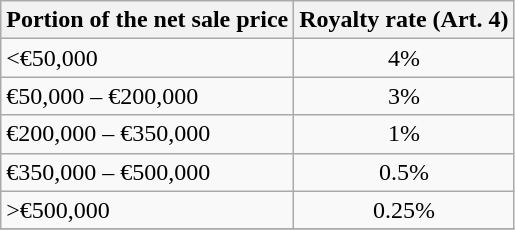<table class="wikitable">
<tr>
<th>Portion of the net sale price</th>
<th>Royalty rate (Art. 4)</th>
</tr>
<tr>
<td><€50,000</td>
<td align="center">4%</td>
</tr>
<tr>
<td>€50,000 – €200,000</td>
<td align="center">3%</td>
</tr>
<tr>
<td>€200,000 – €350,000</td>
<td align="center">1%</td>
</tr>
<tr>
<td>€350,000 – €500,000</td>
<td align="center">0.5%</td>
</tr>
<tr>
<td>>€500,000</td>
<td align="center">0.25%</td>
</tr>
<tr>
</tr>
</table>
